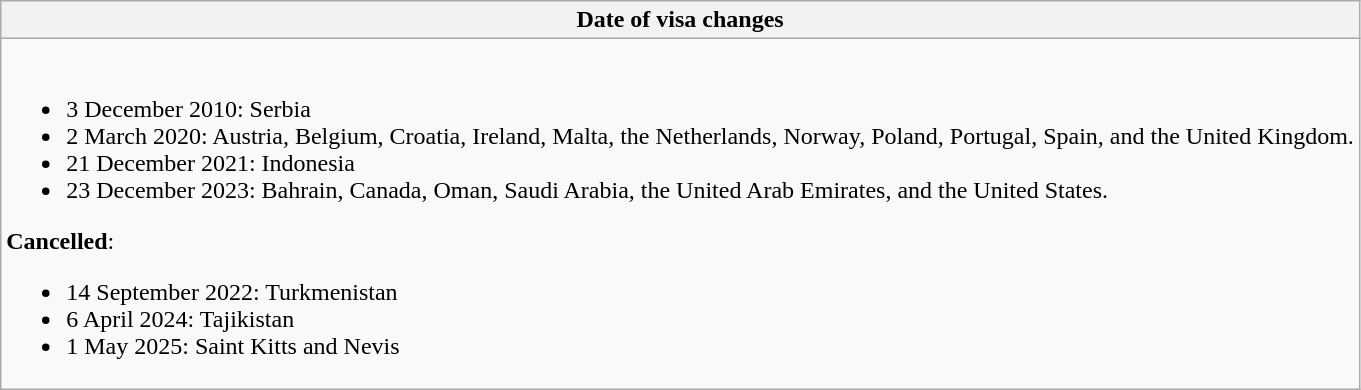<table class="wikitable collapsible collapsed">
<tr>
<th style="width:100%;">Date of visa changes</th>
</tr>
<tr>
<td><br><ul><li>3 December 2010: Serbia</li><li>2 March 2020: Austria, Belgium, Croatia, Ireland, Malta, the Netherlands, Norway, Poland, Portugal, Spain, and the United Kingdom.</li><li>21 December 2021: Indonesia</li><li>23 December 2023: Bahrain, Canada, Oman, Saudi Arabia, the United Arab Emirates, and the United States.</li></ul><strong>Cancelled</strong>:<ul><li>14 September 2022: Turkmenistan</li><li>6 April 2024: Tajikistan</li><li>1 May 2025: Saint Kitts and Nevis</li></ul></td>
</tr>
</table>
